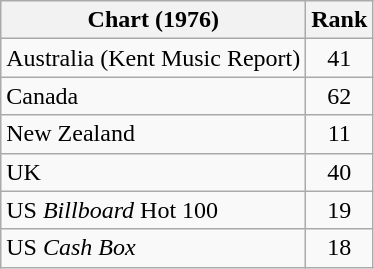<table class="wikitable sortable">
<tr>
<th align="left">Chart (1976)</th>
<th style="text-align:center;">Rank</th>
</tr>
<tr>
<td>Australia (Kent Music Report)</td>
<td style="text-align:center;">41</td>
</tr>
<tr>
<td>Canada</td>
<td style="text-align:center;">62</td>
</tr>
<tr>
<td>New Zealand</td>
<td style="text-align:center;">11</td>
</tr>
<tr>
<td>UK</td>
<td style="text-align:center;">40</td>
</tr>
<tr>
<td>US <em>Billboard</em> Hot 100</td>
<td style="text-align:center;">19</td>
</tr>
<tr>
<td>US <em>Cash Box</em> </td>
<td style="text-align:center;">18</td>
</tr>
</table>
